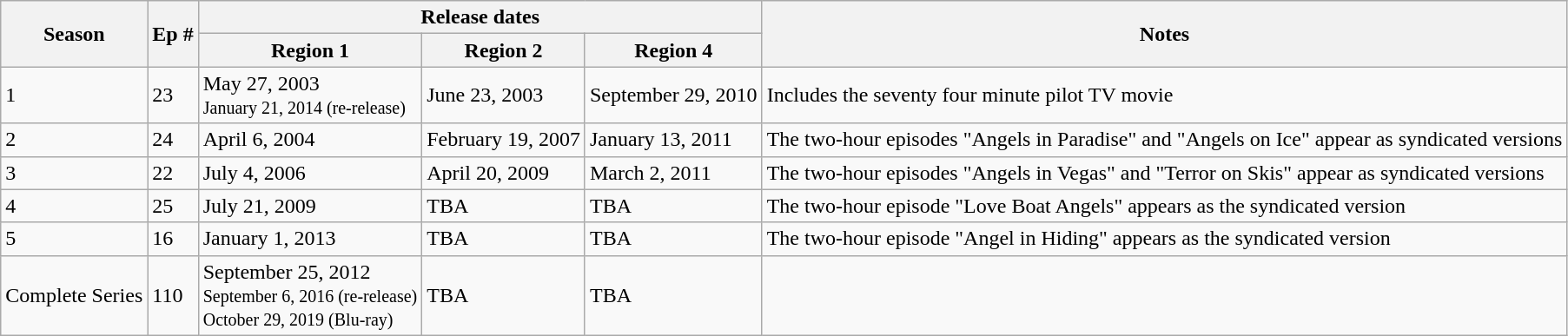<table class="wikitable">
<tr>
<th rowspan=2>Season</th>
<th rowspan=2>Ep #</th>
<th colspan=3>Release dates</th>
<th rowspan=2>Notes</th>
</tr>
<tr>
<th>Region 1</th>
<th>Region 2</th>
<th>Region 4</th>
</tr>
<tr style="text-align: left">
<td>1</td>
<td>23</td>
<td>May 27, 2003<br><small>January 21, 2014 (re-release)</small></td>
<td>June 23, 2003</td>
<td>September 29, 2010</td>
<td>Includes the seventy four minute pilot TV movie</td>
</tr>
<tr style="text-align: left">
<td>2</td>
<td>24</td>
<td>April 6, 2004</td>
<td>February 19, 2007</td>
<td>January 13, 2011</td>
<td>The two-hour episodes "Angels in Paradise" and "Angels on Ice" appear as syndicated versions</td>
</tr>
<tr style="text-align: left">
<td>3</td>
<td>22</td>
<td>July 4, 2006</td>
<td>April 20, 2009</td>
<td>March 2, 2011</td>
<td>The two-hour episodes "Angels in Vegas" and "Terror on Skis" appear as syndicated versions</td>
</tr>
<tr style="text-align: left">
<td>4</td>
<td>25</td>
<td>July 21, 2009</td>
<td>TBA</td>
<td>TBA</td>
<td>The two-hour episode "Love Boat Angels" appears as the syndicated version</td>
</tr>
<tr style="text-align: left">
<td>5</td>
<td>16</td>
<td>January 1, 2013</td>
<td>TBA</td>
<td>TBA</td>
<td>The two-hour episode "Angel in Hiding" appears as the syndicated version</td>
</tr>
<tr style="text-align: left">
<td>Complete Series</td>
<td>110</td>
<td>September 25, 2012<br><small>September 6, 2016 (re-release)</small><br><small>October 29, 2019 (Blu-ray)</small></td>
<td>TBA</td>
<td>TBA</td>
<td></td>
</tr>
</table>
